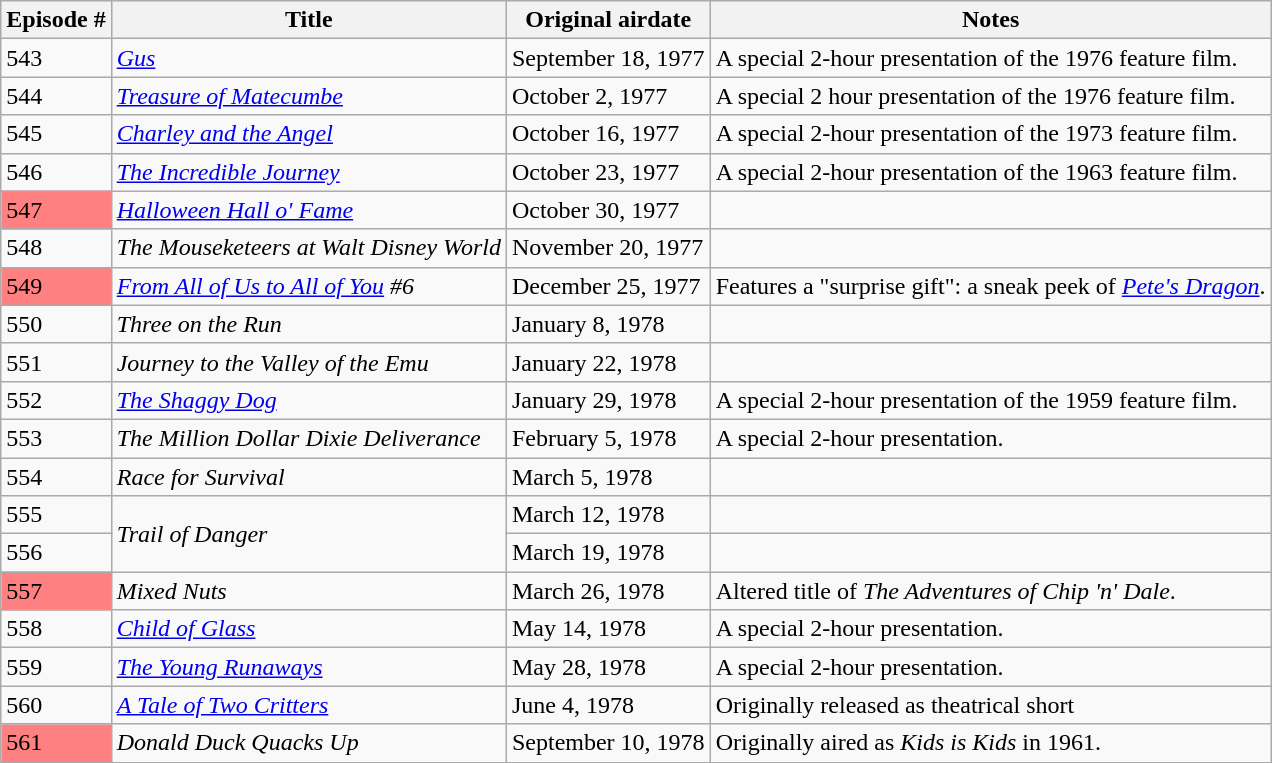<table class="wikitable sortable">
<tr>
<th>Episode #</th>
<th>Title</th>
<th>Original airdate</th>
<th>Notes</th>
</tr>
<tr>
<td>543</td>
<td><em><a href='#'>Gus</a></em></td>
<td>September 18, 1977</td>
<td>A special 2-hour presentation of the 1976 feature film.</td>
</tr>
<tr>
<td>544</td>
<td><em><a href='#'>Treasure of Matecumbe</a></em></td>
<td>October 2, 1977</td>
<td>A special 2 hour presentation of the 1976 feature film.</td>
</tr>
<tr>
<td>545</td>
<td><em><a href='#'>Charley and the Angel</a></em></td>
<td>October 16, 1977</td>
<td>A special 2-hour presentation of the 1973 feature film.</td>
</tr>
<tr>
<td>546</td>
<td><em><a href='#'>The Incredible Journey</a></em></td>
<td>October 23, 1977</td>
<td>A special 2-hour presentation of the 1963 feature film.</td>
</tr>
<tr>
<td style="background:#ff8080;">547</td>
<td><em><a href='#'>Halloween Hall o' Fame</a></em></td>
<td>October 30, 1977</td>
<td></td>
</tr>
<tr>
<td>548</td>
<td><em>The Mouseketeers at Walt Disney World</em></td>
<td>November 20, 1977</td>
<td></td>
</tr>
<tr>
<td style="background:#ff8080;">549</td>
<td><em><a href='#'>From All of Us to All of You</a> #6</em></td>
<td>December 25, 1977</td>
<td>Features a "surprise gift": a sneak peek of <em><a href='#'>Pete's Dragon</a></em>.</td>
</tr>
<tr>
<td>550</td>
<td><em>Three on the Run</em></td>
<td>January 8, 1978</td>
<td></td>
</tr>
<tr>
<td>551</td>
<td><em>Journey to the Valley of the Emu</em></td>
<td>January 22, 1978</td>
<td></td>
</tr>
<tr>
<td>552</td>
<td><em><a href='#'>The Shaggy Dog</a></em></td>
<td>January 29, 1978</td>
<td>A special 2-hour presentation of the 1959 feature film.</td>
</tr>
<tr>
<td>553</td>
<td><em>The Million Dollar Dixie Deliverance</em></td>
<td>February 5, 1978</td>
<td>A special 2-hour presentation.</td>
</tr>
<tr>
<td>554</td>
<td><em>Race for Survival</em></td>
<td>March 5, 1978</td>
<td></td>
</tr>
<tr>
<td>555</td>
<td rowspan="2"><em>Trail of Danger</em></td>
<td>March 12, 1978</td>
<td></td>
</tr>
<tr>
<td>556</td>
<td>March 19, 1978</td>
<td></td>
</tr>
<tr>
<td style="background:#ff8080;">557</td>
<td><em>Mixed Nuts</em></td>
<td>March 26, 1978</td>
<td>Altered title of <em>The Adventures of Chip 'n' Dale</em>.</td>
</tr>
<tr>
<td>558</td>
<td><em><a href='#'>Child of Glass</a></em></td>
<td>May 14, 1978</td>
<td>A special 2-hour presentation.</td>
</tr>
<tr>
<td>559</td>
<td><em><a href='#'>The Young Runaways</a></em></td>
<td>May 28, 1978</td>
<td>A special 2-hour presentation.</td>
</tr>
<tr>
<td>560</td>
<td><em><a href='#'>A Tale of Two Critters</a></em></td>
<td>June 4, 1978</td>
<td>Originally released as theatrical short</td>
</tr>
<tr>
<td style="background:#ff8080;">561</td>
<td><em>Donald Duck Quacks Up</em></td>
<td>September 10, 1978</td>
<td>Originally aired as <em>Kids is Kids</em> in 1961.</td>
</tr>
<tr>
</tr>
</table>
